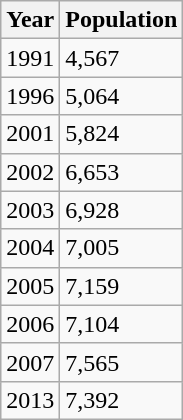<table class="wikitable">
<tr>
<th>Year</th>
<th>Population</th>
</tr>
<tr>
<td>1991</td>
<td>4,567</td>
</tr>
<tr>
<td>1996</td>
<td>5,064</td>
</tr>
<tr>
<td>2001</td>
<td>5,824</td>
</tr>
<tr>
<td>2002</td>
<td>6,653</td>
</tr>
<tr>
<td>2003</td>
<td>6,928</td>
</tr>
<tr>
<td>2004</td>
<td>7,005</td>
</tr>
<tr>
<td>2005</td>
<td>7,159</td>
</tr>
<tr>
<td>2006</td>
<td>7,104</td>
</tr>
<tr>
<td>2007</td>
<td>7,565</td>
</tr>
<tr>
<td>2013</td>
<td>7,392</td>
</tr>
</table>
